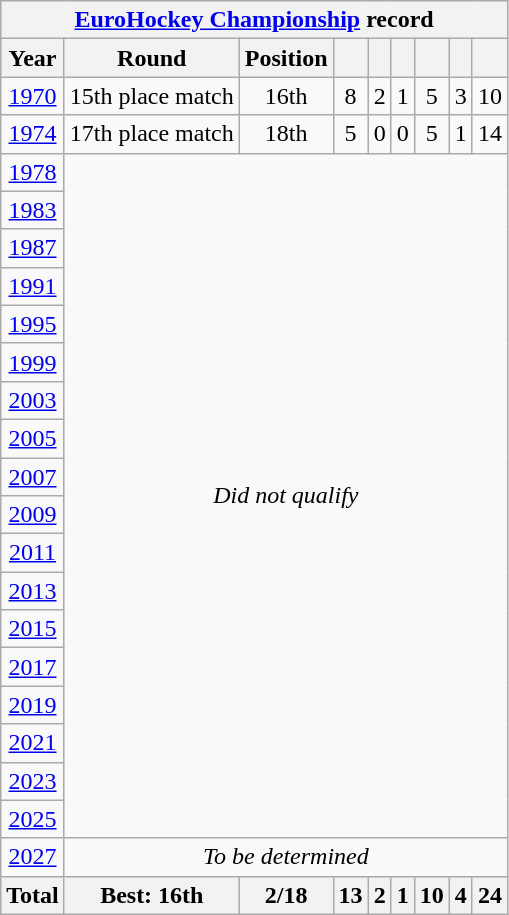<table class="wikitable" style="text-align: center;">
<tr>
<th colspan=9><a href='#'>EuroHockey Championship</a> record</th>
</tr>
<tr>
<th>Year</th>
<th>Round</th>
<th>Position</th>
<th></th>
<th></th>
<th></th>
<th></th>
<th></th>
<th></th>
</tr>
<tr>
<td> <a href='#'>1970</a></td>
<td>15th place match</td>
<td>16th</td>
<td>8</td>
<td>2</td>
<td>1</td>
<td>5</td>
<td>3</td>
<td>10</td>
</tr>
<tr>
<td> <a href='#'>1974</a></td>
<td>17th place match</td>
<td>18th</td>
<td>5</td>
<td>0</td>
<td>0</td>
<td>5</td>
<td>1</td>
<td>14</td>
</tr>
<tr>
<td> <a href='#'>1978</a></td>
<td colspan=8 rowspan=18><em>Did not qualify</em></td>
</tr>
<tr>
<td> <a href='#'>1983</a></td>
</tr>
<tr>
<td> <a href='#'>1987</a></td>
</tr>
<tr>
<td> <a href='#'>1991</a></td>
</tr>
<tr>
<td> <a href='#'>1995</a></td>
</tr>
<tr>
<td> <a href='#'>1999</a></td>
</tr>
<tr>
<td> <a href='#'>2003</a></td>
</tr>
<tr>
<td> <a href='#'>2005</a></td>
</tr>
<tr>
<td> <a href='#'>2007</a></td>
</tr>
<tr>
<td> <a href='#'>2009</a></td>
</tr>
<tr>
<td> <a href='#'>2011</a></td>
</tr>
<tr>
<td> <a href='#'>2013</a></td>
</tr>
<tr>
<td> <a href='#'>2015</a></td>
</tr>
<tr>
<td> <a href='#'>2017</a></td>
</tr>
<tr>
<td> <a href='#'>2019</a></td>
</tr>
<tr>
<td> <a href='#'>2021</a></td>
</tr>
<tr>
<td> <a href='#'>2023</a></td>
</tr>
<tr>
<td> <a href='#'>2025</a></td>
</tr>
<tr>
<td> <a href='#'>2027</a></td>
<td colspan=8><em>To be determined</em></td>
</tr>
<tr>
<th>Total</th>
<th>Best: 16th</th>
<th>2/18</th>
<th>13</th>
<th>2</th>
<th>1</th>
<th>10</th>
<th>4</th>
<th>24</th>
</tr>
</table>
